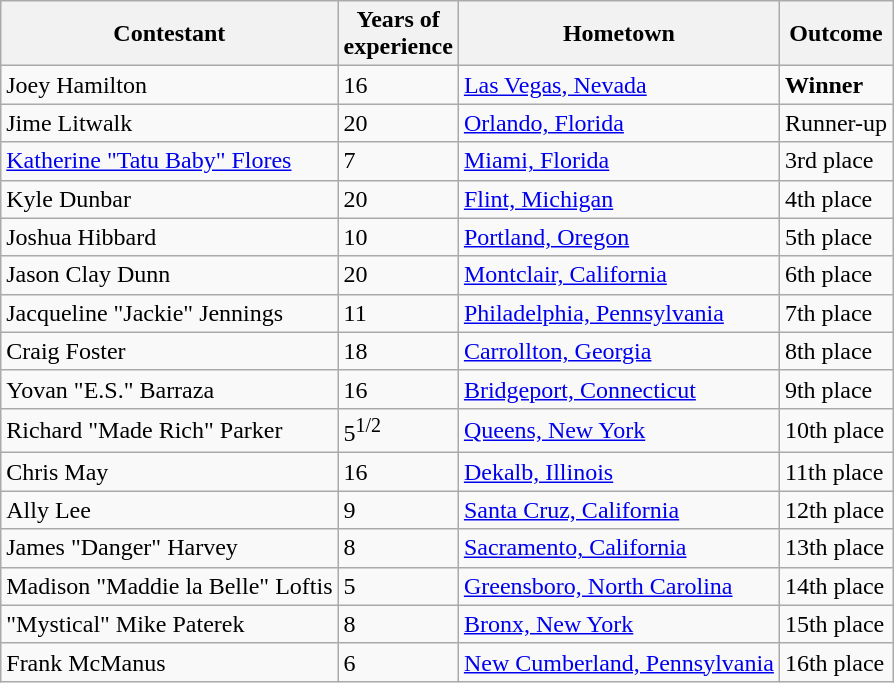<table class="wikitable sortable">
<tr>
<th>Contestant</th>
<th>Years of<br>experience</th>
<th>Hometown</th>
<th>Outcome</th>
</tr>
<tr>
<td>Joey Hamilton</td>
<td>16</td>
<td><a href='#'>Las Vegas, Nevada</a></td>
<td><strong>Winner</strong></td>
</tr>
<tr>
<td>Jime Litwalk</td>
<td>20</td>
<td><a href='#'>Orlando, Florida</a></td>
<td>Runner-up</td>
</tr>
<tr>
<td><a href='#'>Katherine "Tatu Baby" Flores</a></td>
<td>7</td>
<td><a href='#'>Miami, Florida</a></td>
<td>3rd place</td>
</tr>
<tr>
<td>Kyle Dunbar</td>
<td>20</td>
<td><a href='#'>Flint, Michigan</a></td>
<td>4th place</td>
</tr>
<tr>
<td>Joshua Hibbard</td>
<td>10</td>
<td><a href='#'>Portland, Oregon</a></td>
<td>5th place</td>
</tr>
<tr>
<td>Jason Clay Dunn</td>
<td>20</td>
<td><a href='#'>Montclair, California</a></td>
<td>6th place</td>
</tr>
<tr>
<td>Jacqueline "Jackie" Jennings</td>
<td>11</td>
<td><a href='#'>Philadelphia, Pennsylvania</a></td>
<td>7th place</td>
</tr>
<tr>
<td>Craig Foster</td>
<td>18</td>
<td><a href='#'>Carrollton, Georgia</a></td>
<td>8th place</td>
</tr>
<tr>
<td>Yovan "E.S." Barraza</td>
<td>16</td>
<td><a href='#'>Bridgeport, Connecticut</a></td>
<td>9th place</td>
</tr>
<tr>
<td>Richard "Made Rich" Parker</td>
<td>5<sup>1/2</sup></td>
<td><a href='#'>Queens, New York</a></td>
<td>10th place</td>
</tr>
<tr>
<td>Chris May</td>
<td>16</td>
<td><a href='#'>Dekalb, Illinois</a></td>
<td>11th place</td>
</tr>
<tr>
<td>Ally Lee</td>
<td>9</td>
<td><a href='#'>Santa Cruz, California</a></td>
<td>12th place</td>
</tr>
<tr>
<td>James "Danger" Harvey</td>
<td>8</td>
<td><a href='#'>Sacramento, California</a></td>
<td>13th place</td>
</tr>
<tr>
<td>Madison "Maddie la Belle" Loftis</td>
<td>5</td>
<td><a href='#'>Greensboro, North Carolina</a></td>
<td>14th place</td>
</tr>
<tr>
<td>"Mystical" Mike Paterek</td>
<td>8</td>
<td><a href='#'>Bronx, New York</a></td>
<td>15th place</td>
</tr>
<tr>
<td>Frank McManus</td>
<td>6</td>
<td><a href='#'>New Cumberland, Pennsylvania</a></td>
<td>16th place</td>
</tr>
</table>
